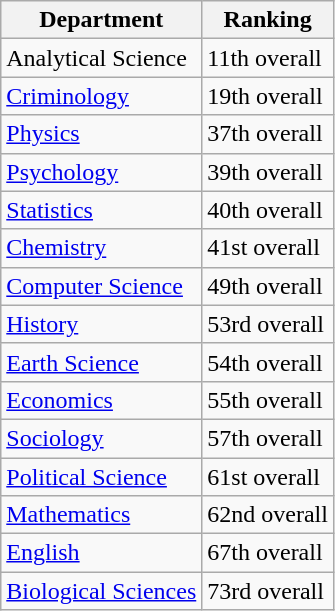<table class="wikitable">
<tr>
<th>Department</th>
<th>Ranking</th>
</tr>
<tr>
<td>Analytical Science</td>
<td>11th overall</td>
</tr>
<tr>
<td><a href='#'>Criminology</a></td>
<td>19th overall</td>
</tr>
<tr>
<td><a href='#'>Physics</a></td>
<td>37th overall</td>
</tr>
<tr>
<td><a href='#'>Psychology</a></td>
<td>39th overall</td>
</tr>
<tr>
<td><a href='#'>Statistics</a></td>
<td>40th overall</td>
</tr>
<tr>
<td><a href='#'>Chemistry</a></td>
<td>41st overall</td>
</tr>
<tr>
<td><a href='#'>Computer Science</a></td>
<td>49th overall</td>
</tr>
<tr>
<td><a href='#'>History</a></td>
<td>53rd overall</td>
</tr>
<tr>
<td><a href='#'>Earth Science</a></td>
<td>54th overall</td>
</tr>
<tr>
<td><a href='#'>Economics</a></td>
<td>55th overall</td>
</tr>
<tr>
<td><a href='#'>Sociology</a></td>
<td>57th overall</td>
</tr>
<tr>
<td><a href='#'>Political Science</a></td>
<td>61st overall</td>
</tr>
<tr>
<td><a href='#'>Mathematics</a></td>
<td>62nd overall</td>
</tr>
<tr>
<td><a href='#'>English</a></td>
<td>67th overall</td>
</tr>
<tr>
<td><a href='#'>Biological Sciences</a></td>
<td>73rd overall</td>
</tr>
</table>
